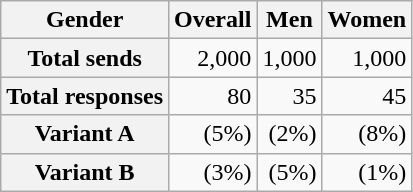<table class="wikitable" style="text-align:right">
<tr>
<th>Gender</th>
<th>Overall</th>
<th>Men</th>
<th>Women</th>
</tr>
<tr>
<th>Total sends</th>
<td>2,000</td>
<td>1,000</td>
<td>1,000</td>
</tr>
<tr>
<th>Total responses</th>
<td>80</td>
<td>35</td>
<td>45</td>
</tr>
<tr>
<th>Variant A</th>
<td> (5%)</td>
<td> (2%)</td>
<td> (8%)</td>
</tr>
<tr>
<th>Variant B</th>
<td> (3%)</td>
<td> (5%)</td>
<td> (1%)</td>
</tr>
</table>
